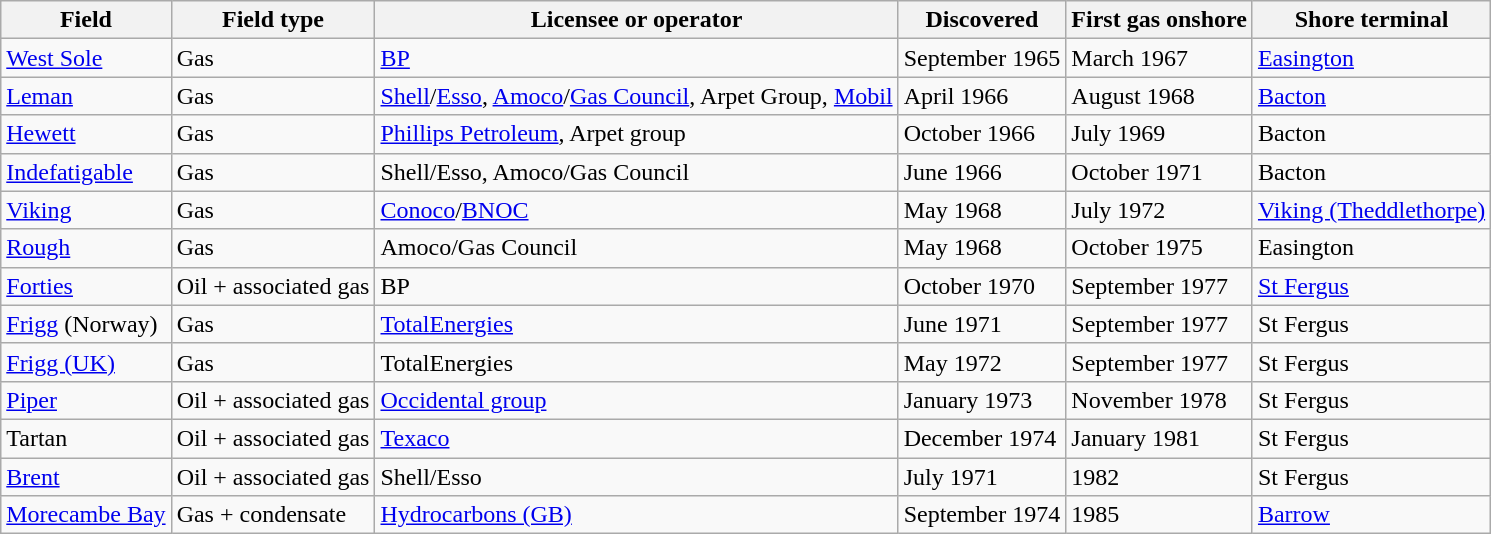<table class="wikitable">
<tr>
<th>Field</th>
<th>Field type</th>
<th>Licensee or operator</th>
<th>Discovered</th>
<th>First gas onshore</th>
<th>Shore terminal</th>
</tr>
<tr>
<td><a href='#'>West Sole</a></td>
<td>Gas</td>
<td><a href='#'>BP</a></td>
<td>September 1965</td>
<td>March 1967</td>
<td><a href='#'>Easington</a></td>
</tr>
<tr>
<td><a href='#'>Leman</a></td>
<td>Gas</td>
<td><a href='#'>Shell</a>/<a href='#'>Esso</a>, <a href='#'>Amoco</a>/<a href='#'>Gas Council</a>, Arpet Group, <a href='#'>Mobil</a></td>
<td>April 1966</td>
<td>August 1968</td>
<td><a href='#'>Bacton</a></td>
</tr>
<tr>
<td><a href='#'>Hewett</a></td>
<td>Gas</td>
<td><a href='#'>Phillips Petroleum</a>, Arpet group</td>
<td>October 1966</td>
<td>July 1969</td>
<td>Bacton</td>
</tr>
<tr>
<td><a href='#'>Indefatigable</a></td>
<td>Gas</td>
<td>Shell/Esso, Amoco/Gas Council</td>
<td>June 1966</td>
<td>October 1971</td>
<td>Bacton</td>
</tr>
<tr>
<td><a href='#'>Viking</a></td>
<td>Gas</td>
<td><a href='#'>Conoco</a>/<a href='#'>BNOC</a></td>
<td>May 1968</td>
<td>July 1972</td>
<td><a href='#'>Viking (Theddlethorpe)</a></td>
</tr>
<tr>
<td><a href='#'>Rough</a></td>
<td>Gas</td>
<td>Amoco/Gas Council</td>
<td>May 1968</td>
<td>October 1975</td>
<td>Easington</td>
</tr>
<tr>
<td><a href='#'>Forties</a></td>
<td>Oil + associated gas</td>
<td>BP</td>
<td>October 1970</td>
<td>September 1977</td>
<td><a href='#'>St Fergus</a></td>
</tr>
<tr>
<td><a href='#'>Frigg</a> (Norway)</td>
<td>Gas</td>
<td><a href='#'>TotalEnergies</a></td>
<td>June 1971</td>
<td>September 1977</td>
<td>St Fergus</td>
</tr>
<tr>
<td><a href='#'>Frigg (UK)</a></td>
<td>Gas</td>
<td>TotalEnergies</td>
<td>May 1972</td>
<td>September 1977</td>
<td>St Fergus</td>
</tr>
<tr>
<td><a href='#'>Piper</a></td>
<td>Oil + associated gas</td>
<td><a href='#'>Occidental group</a></td>
<td>January 1973</td>
<td>November 1978</td>
<td>St Fergus</td>
</tr>
<tr>
<td>Tartan</td>
<td>Oil + associated gas</td>
<td><a href='#'>Texaco</a></td>
<td>December 1974</td>
<td>January 1981</td>
<td>St Fergus</td>
</tr>
<tr>
<td><a href='#'>Brent</a></td>
<td>Oil + associated gas</td>
<td>Shell/Esso</td>
<td>July 1971</td>
<td>1982</td>
<td>St Fergus</td>
</tr>
<tr>
<td><a href='#'>Morecambe Bay</a></td>
<td>Gas + condensate</td>
<td><a href='#'>Hydrocarbons (GB)</a></td>
<td>September 1974</td>
<td>1985</td>
<td><a href='#'>Barrow</a></td>
</tr>
</table>
